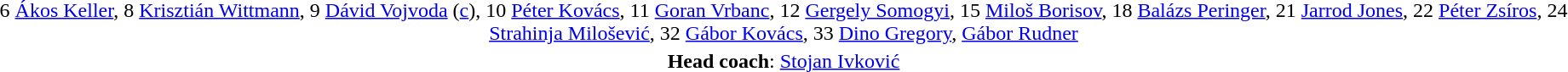<table style="text-align: center; margin-top: 2em; margin-left: auto; margin-right: auto">
<tr>
<td>6 <a href='#'>Ákos Keller</a>, 8 <a href='#'>Krisztián Wittmann</a>, 9 <a href='#'>Dávid Vojvoda</a> (<a href='#'>c</a>), 10 <a href='#'>Péter Kovács</a>, 11 <a href='#'>Goran Vrbanc</a>, 12 <a href='#'>Gergely Somogyi</a>, 15 <a href='#'>Miloš Borisov</a>, 18 <a href='#'>Balázs Peringer</a>, 21 <a href='#'>Jarrod Jones</a>, 22 <a href='#'>Péter Zsíros</a>, 24 <a href='#'>Strahinja Milošević</a>, 32 <a href='#'>Gábor Kovács</a>, 33 <a href='#'>Dino Gregory</a>, <a href='#'>Gábor Rudner</a></td>
</tr>
<tr>
<td><strong>Head coach</strong>: <a href='#'>Stojan Ivković</a></td>
</tr>
</table>
